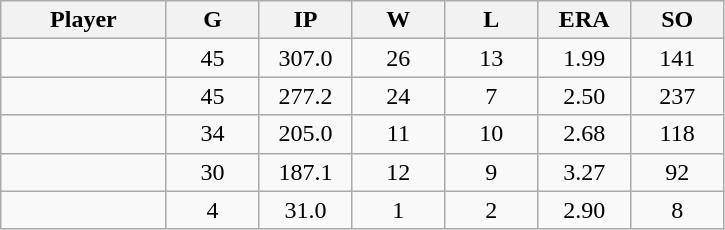<table class="wikitable sortable">
<tr>
<th bgcolor="#DDDDFF" width="16%">Player</th>
<th bgcolor="#DDDDFF" width="9%">G</th>
<th bgcolor="#DDDDFF" width="9%">IP</th>
<th bgcolor="#DDDDFF" width="9%">W</th>
<th bgcolor="#DDDDFF" width="9%">L</th>
<th bgcolor="#DDDDFF" width="9%">ERA</th>
<th bgcolor="#DDDDFF" width="9%">SO</th>
</tr>
<tr align="center">
<td></td>
<td>45</td>
<td>307.0</td>
<td>26</td>
<td>13</td>
<td>1.99</td>
<td>141</td>
</tr>
<tr align="center">
<td></td>
<td>45</td>
<td>277.2</td>
<td>24</td>
<td>7</td>
<td>2.50</td>
<td>237</td>
</tr>
<tr align="center">
<td></td>
<td>34</td>
<td>205.0</td>
<td>11</td>
<td>10</td>
<td>2.68</td>
<td>118</td>
</tr>
<tr align="center">
<td></td>
<td>30</td>
<td>187.1</td>
<td>12</td>
<td>9</td>
<td>3.27</td>
<td>92</td>
</tr>
<tr align="center">
<td></td>
<td>4</td>
<td>31.0</td>
<td>1</td>
<td>2</td>
<td>2.90</td>
<td>8</td>
</tr>
</table>
